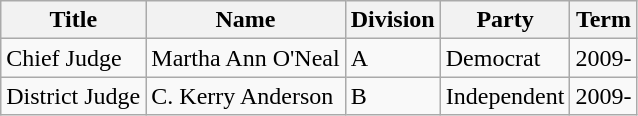<table class = "wikitable">
<tr>
<th>Title</th>
<th>Name</th>
<th>Division</th>
<th>Party</th>
<th>Term</th>
</tr>
<tr>
<td>Chief Judge</td>
<td>Martha Ann O'Neal</td>
<td>A</td>
<td>Democrat</td>
<td>2009-</td>
</tr>
<tr>
<td>District Judge</td>
<td>C. Kerry Anderson</td>
<td>B</td>
<td>Independent</td>
<td>2009-</td>
</tr>
</table>
